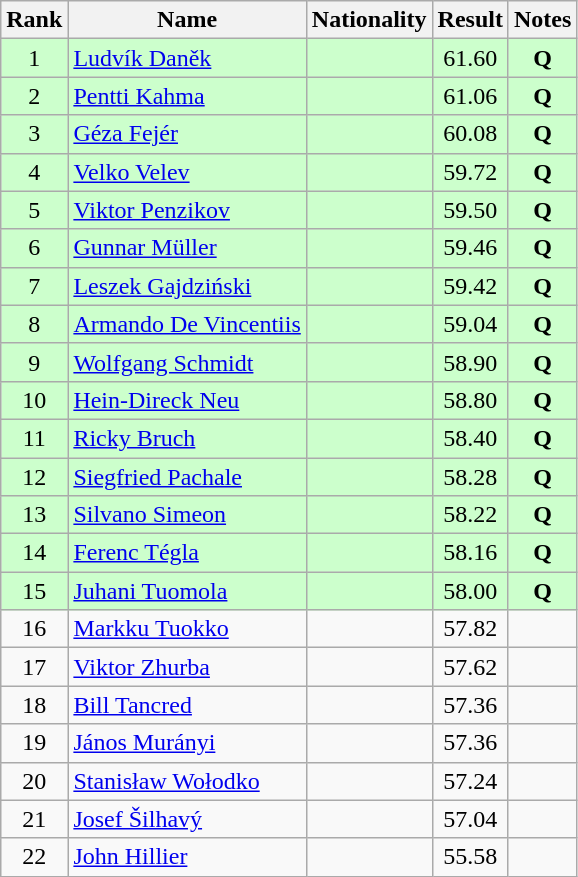<table class="wikitable sortable" style="text-align:center">
<tr>
<th>Rank</th>
<th>Name</th>
<th>Nationality</th>
<th>Result</th>
<th>Notes</th>
</tr>
<tr bgcolor=ccffcc>
<td>1</td>
<td align=left><a href='#'>Ludvík Daněk</a></td>
<td align=left></td>
<td>61.60</td>
<td><strong>Q</strong></td>
</tr>
<tr bgcolor=ccffcc>
<td>2</td>
<td align=left><a href='#'>Pentti Kahma</a></td>
<td align=left></td>
<td>61.06</td>
<td><strong>Q</strong></td>
</tr>
<tr bgcolor=ccffcc>
<td>3</td>
<td align=left><a href='#'>Géza Fejér</a></td>
<td align=left></td>
<td>60.08</td>
<td><strong>Q</strong></td>
</tr>
<tr bgcolor=ccffcc>
<td>4</td>
<td align=left><a href='#'>Velko Velev</a></td>
<td align=left></td>
<td>59.72</td>
<td><strong>Q</strong></td>
</tr>
<tr bgcolor=ccffcc>
<td>5</td>
<td align=left><a href='#'>Viktor Penzikov</a></td>
<td align=left></td>
<td>59.50</td>
<td><strong>Q</strong></td>
</tr>
<tr bgcolor=ccffcc>
<td>6</td>
<td align=left><a href='#'>Gunnar Müller</a></td>
<td align=left></td>
<td>59.46</td>
<td><strong>Q</strong></td>
</tr>
<tr bgcolor=ccffcc>
<td>7</td>
<td align=left><a href='#'>Leszek Gajdziński</a></td>
<td align=left></td>
<td>59.42</td>
<td><strong>Q</strong></td>
</tr>
<tr bgcolor=ccffcc>
<td>8</td>
<td align=left><a href='#'>Armando De Vincentiis</a></td>
<td align=left></td>
<td>59.04</td>
<td><strong>Q</strong></td>
</tr>
<tr bgcolor=ccffcc>
<td>9</td>
<td align=left><a href='#'>Wolfgang Schmidt</a></td>
<td align=left></td>
<td>58.90</td>
<td><strong>Q</strong></td>
</tr>
<tr bgcolor=ccffcc>
<td>10</td>
<td align=left><a href='#'>Hein-Direck Neu</a></td>
<td align=left></td>
<td>58.80</td>
<td><strong>Q</strong></td>
</tr>
<tr bgcolor=ccffcc>
<td>11</td>
<td align=left><a href='#'>Ricky Bruch</a></td>
<td align=left></td>
<td>58.40</td>
<td><strong>Q</strong></td>
</tr>
<tr bgcolor=ccffcc>
<td>12</td>
<td align=left><a href='#'>Siegfried Pachale</a></td>
<td align=left></td>
<td>58.28</td>
<td><strong>Q</strong></td>
</tr>
<tr bgcolor=ccffcc>
<td>13</td>
<td align=left><a href='#'>Silvano Simeon</a></td>
<td align=left></td>
<td>58.22</td>
<td><strong>Q</strong></td>
</tr>
<tr bgcolor=ccffcc>
<td>14</td>
<td align=left><a href='#'>Ferenc Tégla</a></td>
<td align=left></td>
<td>58.16</td>
<td><strong>Q</strong></td>
</tr>
<tr bgcolor=ccffcc>
<td>15</td>
<td align=left><a href='#'>Juhani Tuomola</a></td>
<td align=left></td>
<td>58.00</td>
<td><strong>Q</strong></td>
</tr>
<tr>
<td>16</td>
<td align=left><a href='#'>Markku Tuokko</a></td>
<td align=left></td>
<td>57.82</td>
<td></td>
</tr>
<tr>
<td>17</td>
<td align=left><a href='#'>Viktor Zhurba</a></td>
<td align=left></td>
<td>57.62</td>
<td></td>
</tr>
<tr>
<td>18</td>
<td align=left><a href='#'>Bill Tancred</a></td>
<td align=left></td>
<td>57.36</td>
<td></td>
</tr>
<tr>
<td>19</td>
<td align=left><a href='#'>János Murányi</a></td>
<td align=left></td>
<td>57.36</td>
<td></td>
</tr>
<tr>
<td>20</td>
<td align=left><a href='#'>Stanisław Wołodko</a></td>
<td align=left></td>
<td>57.24</td>
<td></td>
</tr>
<tr>
<td>21</td>
<td align=left><a href='#'>Josef Šilhavý</a></td>
<td align=left></td>
<td>57.04</td>
<td></td>
</tr>
<tr>
<td>22</td>
<td align=left><a href='#'>John Hillier</a></td>
<td align=left></td>
<td>55.58</td>
<td></td>
</tr>
</table>
